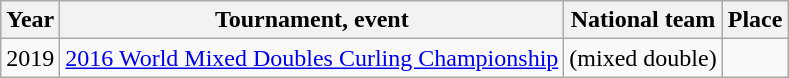<table class="wikitable">
<tr>
<th scope="col">Year</th>
<th scope="col">Tournament, event</th>
<th scope="col">National team</th>
<th scope="col">Place</th>
</tr>
<tr>
<td>2019</td>
<td><a href='#'>2016 World Mixed Doubles Curling Championship</a></td>
<td> (mixed double)</td>
<td></td>
</tr>
</table>
